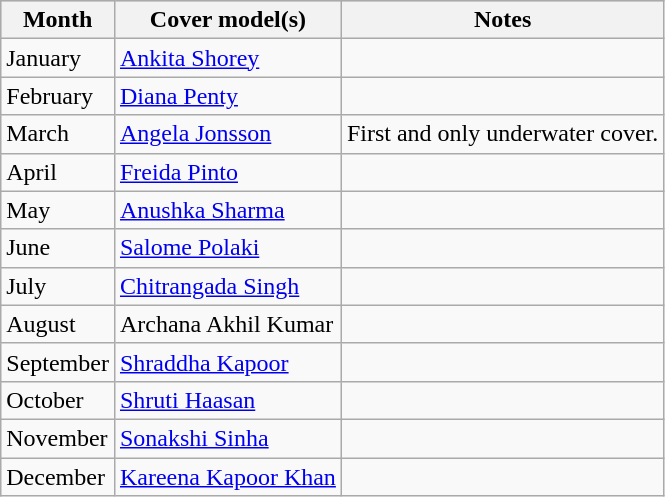<table class="wikitable">
<tr style="background:#ccc; text-align:center;">
<th>Month</th>
<th>Cover model(s)</th>
<th>Notes</th>
</tr>
<tr>
<td>January</td>
<td><a href='#'>Ankita Shorey</a></td>
<td></td>
</tr>
<tr>
<td>February</td>
<td><a href='#'>Diana Penty</a></td>
<td></td>
</tr>
<tr>
<td>March</td>
<td><a href='#'>Angela Jonsson</a></td>
<td>First and only underwater cover.</td>
</tr>
<tr>
<td>April</td>
<td><a href='#'>Freida Pinto</a></td>
<td></td>
</tr>
<tr>
<td>May</td>
<td><a href='#'>Anushka Sharma</a></td>
<td></td>
</tr>
<tr>
<td>June</td>
<td><a href='#'>Salome Polaki</a></td>
<td></td>
</tr>
<tr>
<td>July</td>
<td><a href='#'>Chitrangada Singh</a></td>
<td></td>
</tr>
<tr>
<td>August</td>
<td>Archana Akhil Kumar</td>
<td></td>
</tr>
<tr>
<td>September</td>
<td><a href='#'>Shraddha Kapoor</a></td>
<td></td>
</tr>
<tr>
<td>October</td>
<td><a href='#'>Shruti Haasan</a></td>
<td></td>
</tr>
<tr>
<td>November</td>
<td><a href='#'>Sonakshi Sinha</a></td>
<td></td>
</tr>
<tr>
<td>December</td>
<td><a href='#'>Kareena Kapoor Khan</a></td>
<td></td>
</tr>
</table>
